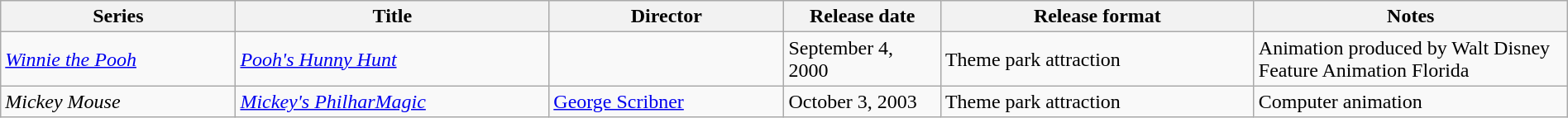<table class="wikitable sortable" style="width:100%;">
<tr>
<th style="width:15%;">Series</th>
<th style="width:20%;">Title</th>
<th style="width:15%;">Director</th>
<th style="width:10%;">Release date</th>
<th style="width:20%;">Release format</th>
<th style="width:20%;">Notes</th>
</tr>
<tr>
<td><em><a href='#'>Winnie the Pooh</a></em></td>
<td><em><a href='#'>Pooh's Hunny Hunt</a></em></td>
<td></td>
<td>September 4, 2000</td>
<td>Theme park attraction</td>
<td>Animation produced by Walt Disney Feature Animation Florida</td>
</tr>
<tr>
<td><em>Mickey Mouse</em></td>
<td><em><a href='#'>Mickey's PhilharMagic</a></em></td>
<td><a href='#'>George Scribner</a></td>
<td>October 3, 2003</td>
<td>Theme park attraction</td>
<td>Computer animation</td>
</tr>
</table>
